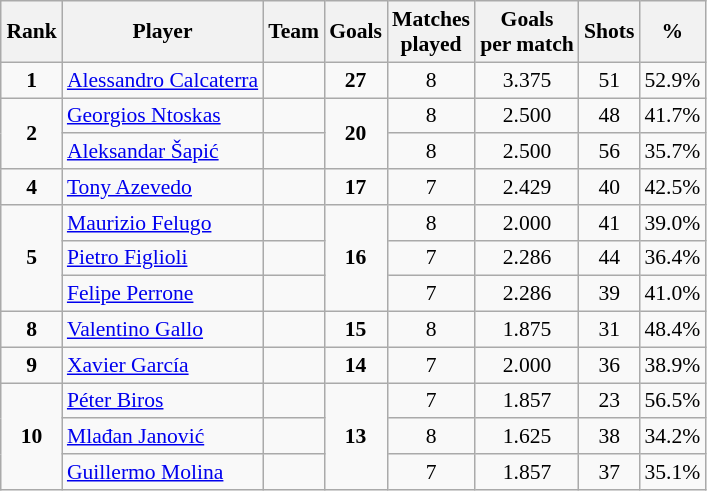<table class="wikitable sortable" style="text-align: center; font-size: 90%; margin-left: 1em;">
<tr>
<th>Rank</th>
<th>Player</th>
<th>Team</th>
<th>Goals</th>
<th>Matches<br>played</th>
<th>Goals<br>per match</th>
<th>Shots</th>
<th>%</th>
</tr>
<tr>
<td><strong>1</strong></td>
<td style="text-align: left;" data-sort-value="Calcaterra, Alessandro"><a href='#'>Alessandro Calcaterra</a></td>
<td style="text-align: left;"></td>
<td><strong>27</strong></td>
<td>8</td>
<td>3.375</td>
<td>51</td>
<td>52.9%</td>
</tr>
<tr>
<td rowspan="2"><strong>2</strong></td>
<td style="text-align: left;" data-sort-value="Ntoskas, Georgios"><a href='#'>Georgios Ntoskas</a></td>
<td style="text-align: left;"></td>
<td rowspan="2"><strong>20</strong></td>
<td>8</td>
<td>2.500</td>
<td>48</td>
<td>41.7%</td>
</tr>
<tr>
<td style="text-align: left;" data-sort-value="Šapić, Aleksandar"><a href='#'>Aleksandar Šapić</a></td>
<td style="text-align: left;"></td>
<td>8</td>
<td>2.500</td>
<td>56</td>
<td>35.7%</td>
</tr>
<tr>
<td><strong>4</strong></td>
<td style="text-align: left;" data-sort-value="Azevedo, Tony"><a href='#'>Tony Azevedo</a></td>
<td style="text-align: left;"></td>
<td><strong>17</strong></td>
<td>7</td>
<td>2.429</td>
<td>40</td>
<td>42.5%</td>
</tr>
<tr>
<td rowspan="3"><strong>5</strong></td>
<td style="text-align: left;" data-sort-value="Felugo, Maurizio"><a href='#'>Maurizio Felugo</a></td>
<td style="text-align: left;"></td>
<td rowspan="3"><strong>16</strong></td>
<td>8</td>
<td>2.000</td>
<td>41</td>
<td>39.0%</td>
</tr>
<tr>
<td style="text-align: left;" data-sort-value="Figlioli, Pietro"><a href='#'>Pietro Figlioli</a></td>
<td style="text-align: left;"></td>
<td>7</td>
<td>2.286</td>
<td>44</td>
<td>36.4%</td>
</tr>
<tr>
<td style="text-align: left;" data-sort-value="Perrone, Felipe"><a href='#'>Felipe Perrone</a></td>
<td style="text-align: left;"></td>
<td>7</td>
<td>2.286</td>
<td>39</td>
<td>41.0%</td>
</tr>
<tr>
<td><strong>8</strong></td>
<td style="text-align: left;" data-sort-value="Gallo, Valentino"><a href='#'>Valentino Gallo</a></td>
<td style="text-align: left;"></td>
<td><strong>15</strong></td>
<td>8</td>
<td>1.875</td>
<td>31</td>
<td>48.4%</td>
</tr>
<tr>
<td><strong>9</strong></td>
<td style="text-align: left;" data-sort-value="García, Xavier"><a href='#'>Xavier García</a></td>
<td style="text-align: left;"></td>
<td><strong>14</strong></td>
<td>7</td>
<td>2.000</td>
<td>36</td>
<td>38.9%</td>
</tr>
<tr>
<td rowspan="3"><strong>10</strong></td>
<td style="text-align: left;" data-sort-value="Biros, Péter"><a href='#'>Péter Biros</a></td>
<td style="text-align: left;"></td>
<td rowspan="3"><strong>13</strong></td>
<td>7</td>
<td>1.857</td>
<td>23</td>
<td>56.5%</td>
</tr>
<tr>
<td style="text-align: left;" data-sort-value="Janović, Mlađan"><a href='#'>Mlađan Janović</a></td>
<td style="text-align: left;"></td>
<td>8</td>
<td>1.625</td>
<td>38</td>
<td>34.2%</td>
</tr>
<tr>
<td style="text-align: left;" data-sort-value="Molina, Guillermo"><a href='#'>Guillermo Molina</a></td>
<td style="text-align: left;"></td>
<td>7</td>
<td>1.857</td>
<td>37</td>
<td>35.1%</td>
</tr>
</table>
